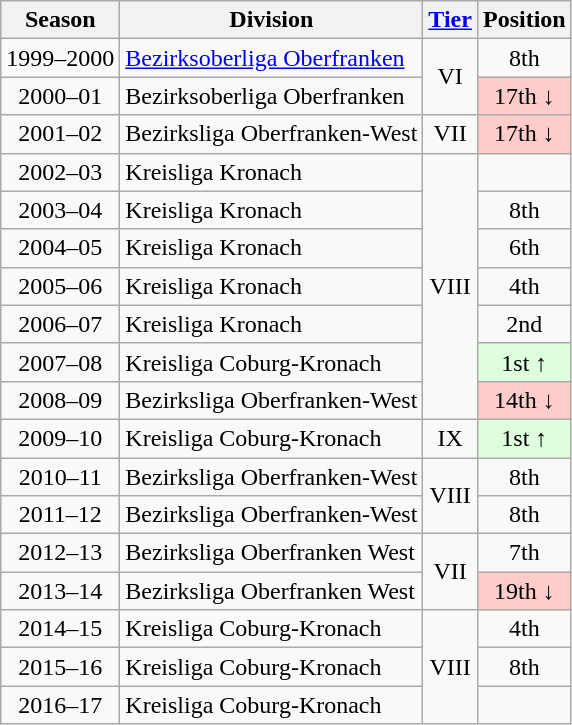<table class="wikitable">
<tr>
<th>Season</th>
<th>Division</th>
<th><a href='#'>Tier</a></th>
<th>Position</th>
</tr>
<tr align="center">
<td>1999–2000</td>
<td align="left"><a href='#'>Bezirksoberliga Oberfranken</a></td>
<td rowspan=2>VI</td>
<td>8th</td>
</tr>
<tr align="center">
<td>2000–01</td>
<td align="left">Bezirksoberliga Oberfranken</td>
<td style="background:#ffcccc">17th ↓</td>
</tr>
<tr align="center">
<td>2001–02</td>
<td align="left">Bezirksliga Oberfranken-West</td>
<td>VII</td>
<td style="background:#ffcccc">17th ↓</td>
</tr>
<tr align="center">
<td>2002–03</td>
<td align="left">Kreisliga Kronach</td>
<td rowspan=7>VIII</td>
<td></td>
</tr>
<tr align="center">
<td>2003–04</td>
<td align="left">Kreisliga Kronach</td>
<td>8th</td>
</tr>
<tr align="center">
<td>2004–05</td>
<td align="left">Kreisliga Kronach</td>
<td>6th</td>
</tr>
<tr align="center">
<td>2005–06</td>
<td align="left">Kreisliga Kronach</td>
<td>4th</td>
</tr>
<tr align="center">
<td>2006–07</td>
<td align="left">Kreisliga Kronach</td>
<td>2nd</td>
</tr>
<tr align="center">
<td>2007–08</td>
<td align="left">Kreisliga Coburg-Kronach</td>
<td style="background:#ddffdd">1st ↑</td>
</tr>
<tr align="center">
<td>2008–09</td>
<td align="left">Bezirksliga Oberfranken-West</td>
<td style="background:#ffcccc">14th ↓</td>
</tr>
<tr align="center">
<td>2009–10</td>
<td align="left">Kreisliga Coburg-Kronach</td>
<td>IX</td>
<td style="background:#ddffdd">1st ↑</td>
</tr>
<tr align="center">
<td>2010–11</td>
<td align="left">Bezirksliga Oberfranken-West</td>
<td rowspan=2>VIII</td>
<td>8th</td>
</tr>
<tr align="center">
<td>2011–12</td>
<td align="left">Bezirksliga Oberfranken-West</td>
<td>8th</td>
</tr>
<tr align="center">
<td>2012–13</td>
<td align="left">Bezirksliga Oberfranken West</td>
<td rowspan=2>VII</td>
<td>7th</td>
</tr>
<tr align="center">
<td>2013–14</td>
<td align="left">Bezirksliga Oberfranken West</td>
<td style="background:#ffcccc">19th ↓</td>
</tr>
<tr align="center">
<td>2014–15</td>
<td align="left">Kreisliga Coburg-Kronach</td>
<td rowspan=3>VIII</td>
<td>4th</td>
</tr>
<tr align="center">
<td>2015–16</td>
<td align="left">Kreisliga Coburg-Kronach</td>
<td>8th</td>
</tr>
<tr align="center">
<td>2016–17</td>
<td align="left">Kreisliga Coburg-Kronach</td>
<td></td>
</tr>
</table>
